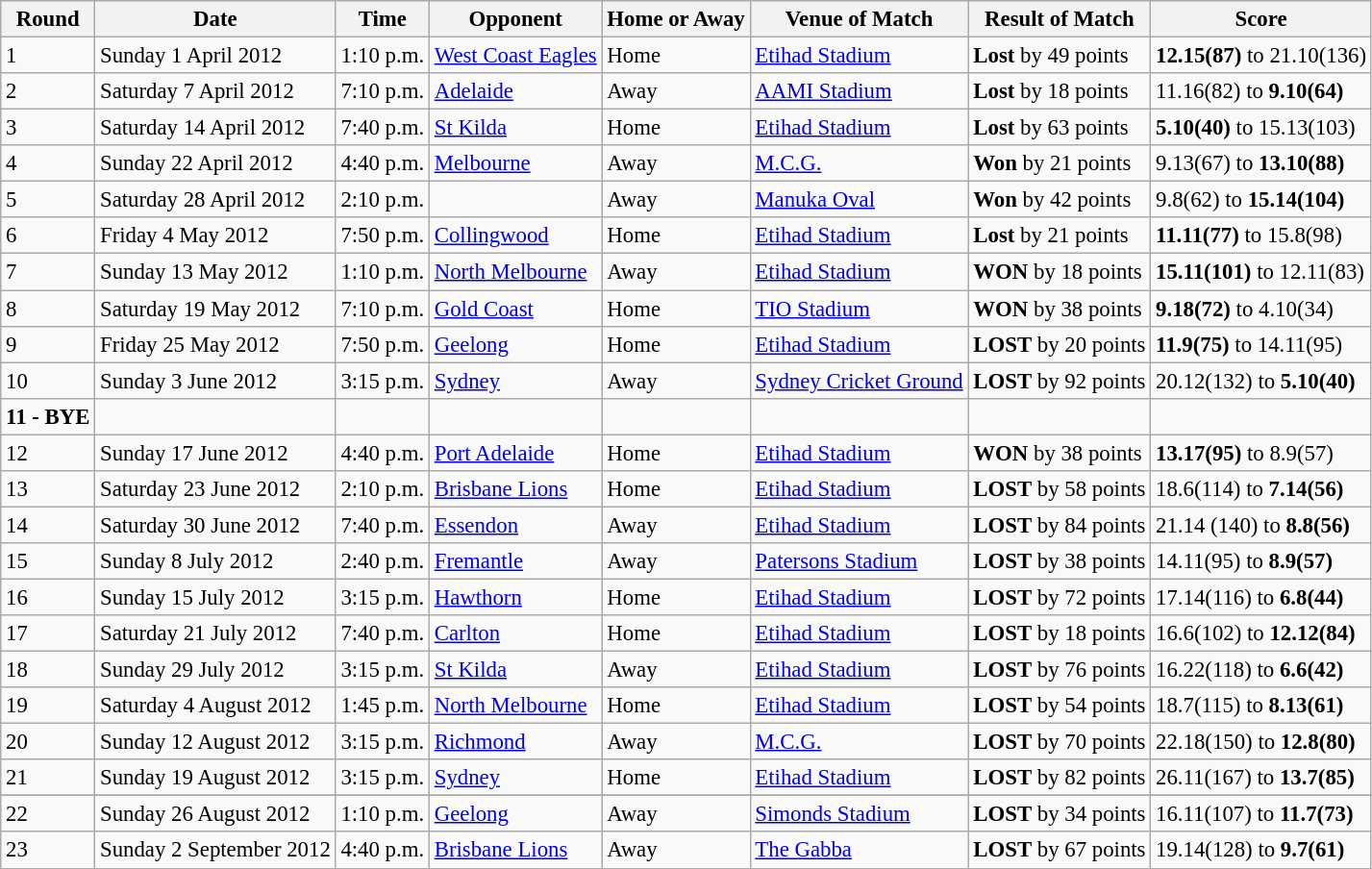<table class="wikitable" style="font-size: 95%;">
<tr>
<th>Round</th>
<th>Date</th>
<th>Time</th>
<th>Opponent</th>
<th>Home or Away</th>
<th>Venue of Match</th>
<th>Result of Match</th>
<th>Score</th>
</tr>
<tr valign="top">
<td>1</td>
<td>Sunday 1 April 2012</td>
<td>1:10 p.m.</td>
<td align=left><a href='#'>West Coast Eagles</a></td>
<td>Home</td>
<td><a href='#'>Etihad Stadium</a></td>
<td><strong>Lost</strong> by 49 points</td>
<td><strong>12.15(87)</strong> to 21.10(136)</td>
</tr>
<tr>
<td>2</td>
<td>Saturday 7 April 2012</td>
<td>7:10 p.m.</td>
<td align=left><a href='#'>Adelaide</a></td>
<td>Away</td>
<td><a href='#'>AAMI Stadium</a></td>
<td><strong>Lost</strong> by 18 points</td>
<td>11.16(82) to <strong>9.10(64)</strong></td>
</tr>
<tr>
<td>3</td>
<td>Saturday 14 April 2012</td>
<td>7:40 p.m.</td>
<td align=left><a href='#'>St Kilda</a></td>
<td>Home</td>
<td><a href='#'>Etihad Stadium</a></td>
<td><strong>Lost</strong> by 63 points</td>
<td><strong>5.10(40)</strong> to 15.13(103)</td>
</tr>
<tr>
<td>4</td>
<td>Sunday 22 April 2012</td>
<td>4:40 p.m.</td>
<td align=left><a href='#'>Melbourne</a></td>
<td>Away</td>
<td><a href='#'>M.C.G.</a></td>
<td><strong>Won</strong> by 21 points</td>
<td>9.13(67) to <strong>13.10(88)</strong></td>
</tr>
<tr>
<td>5</td>
<td>Saturday 28 April 2012</td>
<td>2:10 p.m.</td>
<td align=left></td>
<td>Away</td>
<td><a href='#'>Manuka Oval</a></td>
<td><strong>Won</strong> by 42 points</td>
<td>9.8(62) to <strong>15.14(104)</strong></td>
</tr>
<tr>
<td>6</td>
<td>Friday 4 May 2012</td>
<td>7:50 p.m.</td>
<td align=left><a href='#'>Collingwood</a></td>
<td>Home</td>
<td><a href='#'>Etihad Stadium</a></td>
<td><strong>Lost</strong> by 21 points</td>
<td><strong>11.11(77)</strong> to 15.8(98)</td>
</tr>
<tr>
<td>7</td>
<td>Sunday 13 May 2012</td>
<td>1:10 p.m.</td>
<td align=left><a href='#'>North Melbourne</a></td>
<td>Away</td>
<td><a href='#'>Etihad Stadium</a></td>
<td><strong>WON</strong> by 18 points</td>
<td><strong>15.11(101)</strong> to 12.11(83)</td>
</tr>
<tr>
<td>8</td>
<td>Saturday 19 May 2012</td>
<td>7:10 p.m.</td>
<td align=left><a href='#'>Gold Coast</a></td>
<td>Home</td>
<td><a href='#'>TIO Stadium</a></td>
<td><strong>WON</strong> by 38 points</td>
<td><strong>9.18(72)</strong> to 4.10(34)</td>
</tr>
<tr>
<td>9</td>
<td>Friday 25 May 2012</td>
<td>7:50 p.m.</td>
<td align=left><a href='#'>Geelong</a></td>
<td>Home</td>
<td><a href='#'>Etihad Stadium</a></td>
<td><strong>LOST</strong> by 20 points</td>
<td><strong>11.9(75)</strong> to 14.11(95)</td>
</tr>
<tr>
<td>10</td>
<td>Sunday 3 June 2012</td>
<td>3:15 p.m.</td>
<td align=left><a href='#'>Sydney</a></td>
<td>Away</td>
<td><a href='#'>Sydney Cricket Ground</a></td>
<td><strong>LOST</strong> by 92 points</td>
<td>20.12(132) to <strong>5.10(40)</strong></td>
</tr>
<tr>
<td><strong>11 - BYE</strong></td>
<td></td>
<td></td>
<td align=left></td>
<td></td>
<td></td>
<td></td>
<td></td>
</tr>
<tr>
<td>12</td>
<td>Sunday 17 June 2012</td>
<td>4:40 p.m.</td>
<td align=left><a href='#'>Port Adelaide</a></td>
<td>Home</td>
<td><a href='#'>Etihad Stadium</a></td>
<td><strong>WON</strong> by 38 points</td>
<td><strong>13.17(95)</strong> to 8.9(57)</td>
</tr>
<tr>
<td>13</td>
<td>Saturday 23 June 2012</td>
<td>2:10 p.m.</td>
<td align=left><a href='#'>Brisbane Lions</a></td>
<td>Home</td>
<td><a href='#'>Etihad Stadium</a></td>
<td><strong>LOST</strong> by 58 points</td>
<td>18.6(114) to <strong>7.14(56)</strong></td>
</tr>
<tr>
<td>14</td>
<td>Saturday 30 June 2012</td>
<td>7:40 p.m.</td>
<td align=left><a href='#'>Essendon</a></td>
<td>Away</td>
<td><a href='#'>Etihad Stadium</a></td>
<td><strong>LOST</strong> by 84 points</td>
<td>21.14 (140) to <strong>8.8(56)</strong></td>
</tr>
<tr>
<td>15</td>
<td>Sunday 8 July 2012</td>
<td>2:40 p.m.</td>
<td align=left><a href='#'>Fremantle</a></td>
<td>Away</td>
<td><a href='#'>Patersons Stadium</a></td>
<td><strong>LOST</strong> by 38 points</td>
<td>14.11(95) to <strong>8.9(57)</strong></td>
</tr>
<tr>
<td>16</td>
<td>Sunday 15 July 2012</td>
<td>3:15 p.m.</td>
<td align=left><a href='#'>Hawthorn</a></td>
<td>Home</td>
<td><a href='#'>Etihad Stadium</a></td>
<td><strong>LOST</strong> by 72 points</td>
<td>17.14(116) to <strong>6.8(44)</strong></td>
</tr>
<tr>
<td>17</td>
<td>Saturday 21 July 2012</td>
<td>7:40 p.m.</td>
<td align=left><a href='#'>Carlton</a></td>
<td>Home</td>
<td><a href='#'>Etihad Stadium</a></td>
<td><strong>LOST</strong> by 18 points</td>
<td>16.6(102) to <strong>12.12(84)</strong></td>
</tr>
<tr>
<td>18</td>
<td>Sunday 29 July 2012</td>
<td>3:15 p.m.</td>
<td align=left><a href='#'>St Kilda</a></td>
<td>Away</td>
<td><a href='#'>Etihad Stadium</a></td>
<td><strong>LOST</strong> by 76 points</td>
<td>16.22(118) to <strong>6.6(42)</strong></td>
</tr>
<tr>
<td>19</td>
<td>Saturday 4 August 2012</td>
<td>1:45 p.m.</td>
<td align=left><a href='#'>North Melbourne</a></td>
<td>Home</td>
<td><a href='#'>Etihad Stadium</a></td>
<td><strong>LOST</strong> by 54 points</td>
<td>18.7(115) to <strong>8.13(61)</strong></td>
</tr>
<tr>
<td>20</td>
<td>Sunday 12 August 2012</td>
<td>3:15 p.m.</td>
<td align=left><a href='#'>Richmond</a></td>
<td>Away</td>
<td><a href='#'>M.C.G.</a></td>
<td><strong>LOST</strong> by 70 points</td>
<td>22.18(150) to <strong>12.8(80)</strong></td>
</tr>
<tr>
<td>21</td>
<td>Sunday 19 August 2012</td>
<td>3:15 p.m.</td>
<td align=left><a href='#'>Sydney</a></td>
<td>Home</td>
<td><a href='#'>Etihad Stadium</a></td>
<td><strong>LOST</strong> by 82 points</td>
<td>26.11(167) to <strong>13.7(85)</strong></td>
</tr>
<tr>
</tr>
<tr>
<td>22</td>
<td>Sunday 26 August 2012</td>
<td>1:10 p.m.</td>
<td align=left><a href='#'>Geelong</a></td>
<td>Away</td>
<td><a href='#'>Simonds Stadium</a></td>
<td><strong>LOST</strong> by 34 points</td>
<td>16.11(107) to <strong>11.7(73)</strong></td>
</tr>
<tr>
<td>23</td>
<td>Sunday 2 September 2012</td>
<td>4:40 p.m.</td>
<td align=left><a href='#'>Brisbane Lions</a></td>
<td>Away</td>
<td><a href='#'>The Gabba</a></td>
<td><strong>LOST</strong> by 67 points</td>
<td>19.14(128) to <strong>9.7(61)</strong></td>
</tr>
<tr>
</tr>
</table>
